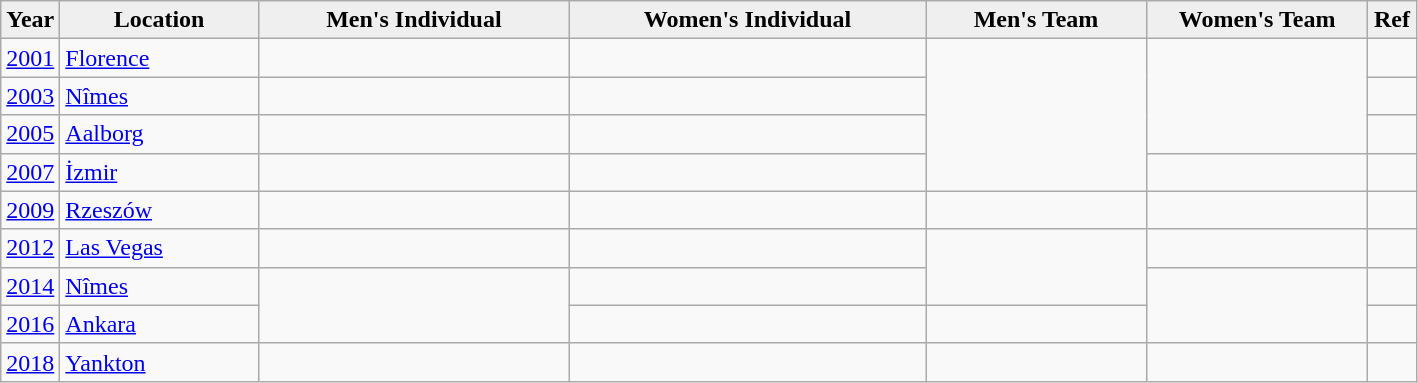<table class="wikitable">
<tr>
<th scope="col" ! width="25" style="background: #efefef;">Year</th>
<th scope="col" ! width="125" style="background: #efefef;">Location</th>
<th scope="col" ! width="200" style="background: #efefef;">Men's Individual</th>
<th scope="col" ! width="230" style="background: #efefef;">Women's Individual</th>
<th scope="col" ! width="140" style="background: #efefef;">Men's Team</th>
<th scope="col" ! width="140" style="background: #efefef;">Women's Team</th>
<th scope="col" ! width="25" style="background: #efefef;">Ref</th>
</tr>
<tr>
<td><a href='#'>2001</a></td>
<td> <a href='#'>Florence</a></td>
<td></td>
<td></td>
<td rowspan=4></td>
<td rowspan=3></td>
<td></td>
</tr>
<tr>
<td><a href='#'>2003</a></td>
<td> <a href='#'>Nîmes</a></td>
<td></td>
<td></td>
<td></td>
</tr>
<tr>
<td><a href='#'>2005</a></td>
<td> <a href='#'>Aalborg</a></td>
<td></td>
<td></td>
<td></td>
</tr>
<tr>
<td><a href='#'>2007</a></td>
<td> <a href='#'>İzmir</a></td>
<td></td>
<td></td>
<td></td>
<td></td>
</tr>
<tr>
<td><a href='#'>2009</a></td>
<td> <a href='#'>Rzeszów</a></td>
<td></td>
<td></td>
<td></td>
<td></td>
<td></td>
</tr>
<tr>
<td><a href='#'>2012</a></td>
<td> <a href='#'>Las Vegas</a></td>
<td></td>
<td></td>
<td rowspan=2></td>
<td></td>
<td></td>
</tr>
<tr>
<td><a href='#'>2014</a></td>
<td> <a href='#'>Nîmes</a></td>
<td rowspan=2></td>
<td></td>
<td rowspan=2></td>
<td></td>
</tr>
<tr>
<td><a href='#'>2016</a></td>
<td> <a href='#'>Ankara</a></td>
<td></td>
<td></td>
<td></td>
</tr>
<tr>
<td><a href='#'>2018</a></td>
<td> <a href='#'>Yankton</a></td>
<td></td>
<td></td>
<td></td>
<td></td>
</tr>
</table>
